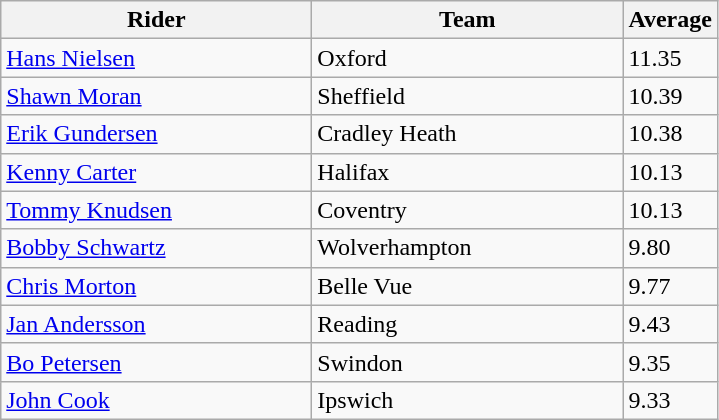<table class="wikitable" style="font-size: 100%">
<tr>
<th width=200>Rider</th>
<th width=200>Team</th>
<th width=40>Average</th>
</tr>
<tr>
<td align="left"> <a href='#'>Hans Nielsen</a></td>
<td>Oxford</td>
<td>11.35</td>
</tr>
<tr>
<td align="left"> <a href='#'>Shawn Moran</a></td>
<td>Sheffield</td>
<td>10.39</td>
</tr>
<tr>
<td align="left"> <a href='#'>Erik Gundersen</a></td>
<td>Cradley Heath</td>
<td>10.38</td>
</tr>
<tr>
<td align="left"> <a href='#'>Kenny Carter</a></td>
<td>Halifax</td>
<td>10.13</td>
</tr>
<tr>
<td align="left"> <a href='#'>Tommy Knudsen</a></td>
<td>Coventry</td>
<td>10.13</td>
</tr>
<tr>
<td align="left"> <a href='#'>Bobby Schwartz</a></td>
<td>Wolverhampton</td>
<td>9.80</td>
</tr>
<tr>
<td align="left"> <a href='#'>Chris Morton</a></td>
<td>Belle Vue</td>
<td>9.77</td>
</tr>
<tr>
<td align="left"> <a href='#'>Jan Andersson</a></td>
<td>Reading</td>
<td>9.43</td>
</tr>
<tr>
<td align="left"> <a href='#'>Bo Petersen</a></td>
<td>Swindon</td>
<td>9.35</td>
</tr>
<tr>
<td align="left"> <a href='#'>John Cook</a></td>
<td>Ipswich</td>
<td>9.33</td>
</tr>
</table>
